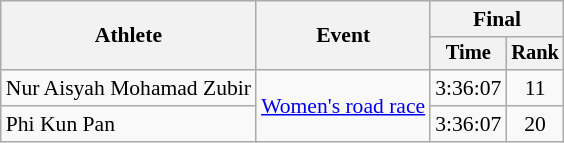<table class="wikitable" style="font-size:90%;text-align:center">
<tr>
<th rowspan="2">Athlete</th>
<th rowspan="2">Event</th>
<th colspan="2">Final</th>
</tr>
<tr style=font-size:95%>
<th>Time</th>
<th>Rank</th>
</tr>
<tr>
<td align="left">Nur Aisyah Mohamad Zubir</td>
<td align="left" rowspan="2"><a href='#'>Women's road race</a></td>
<td>3:36:07</td>
<td>11</td>
</tr>
<tr>
<td align="left">Phi Kun Pan</td>
<td>3:36:07</td>
<td>20</td>
</tr>
</table>
